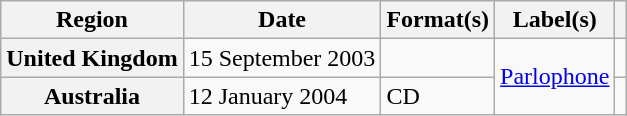<table class="wikitable plainrowheaders">
<tr>
<th scope="col">Region</th>
<th scope="col">Date</th>
<th scope="col">Format(s)</th>
<th scope="col">Label(s)</th>
<th scope="col"></th>
</tr>
<tr>
<th scope="row">United Kingdom</th>
<td>15 September 2003</td>
<td></td>
<td rowspan="2"><a href='#'>Parlophone</a></td>
<td></td>
</tr>
<tr>
<th scope="row">Australia</th>
<td>12 January 2004</td>
<td>CD</td>
<td></td>
</tr>
</table>
